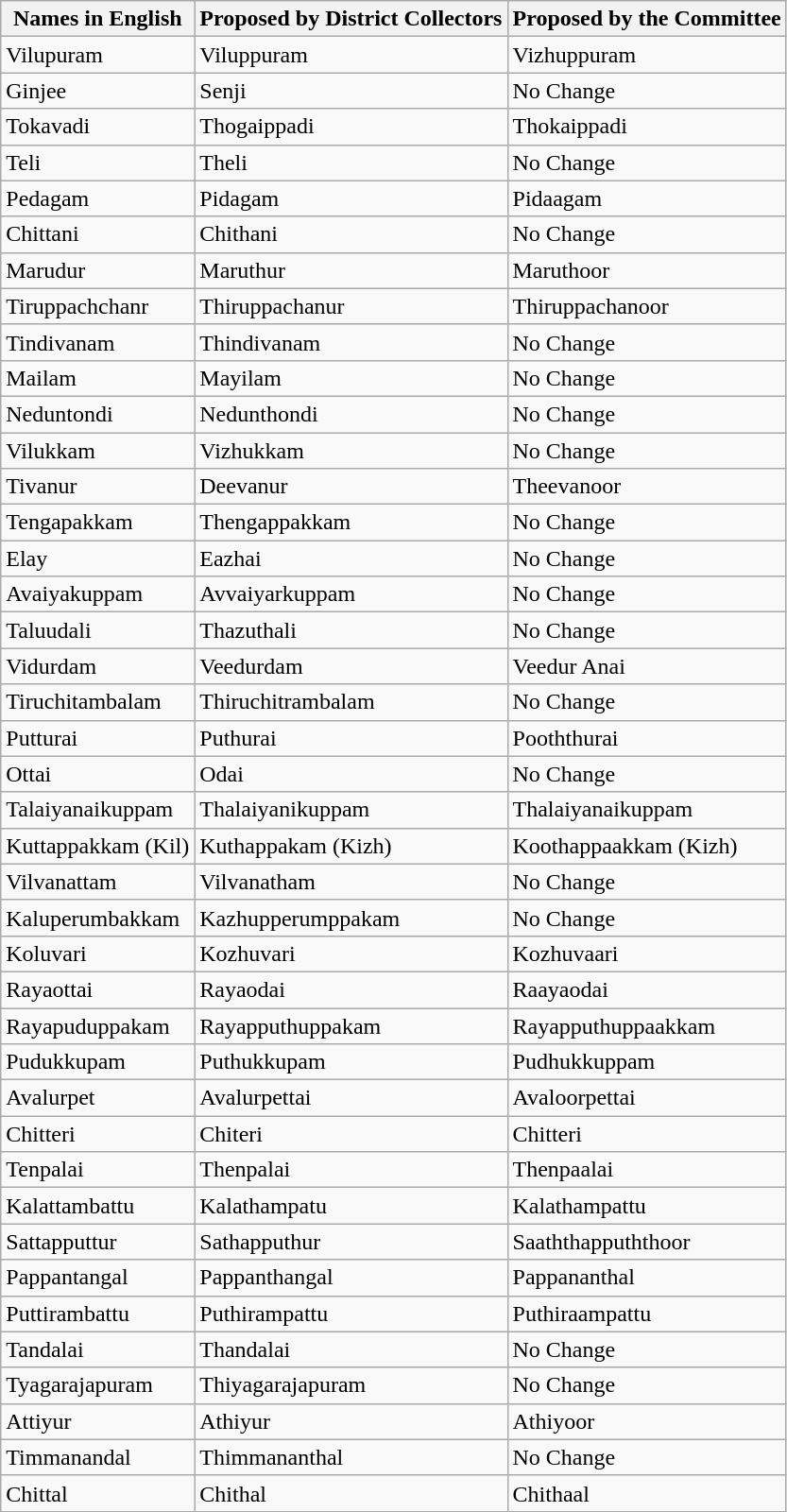<table class="wikitable">
<tr>
<th>Names in English</th>
<th>Proposed by District Collectors</th>
<th>Proposed by the Committee</th>
</tr>
<tr>
<td>Vilupuram</td>
<td>Viluppuram</td>
<td>Vizhuppuram</td>
</tr>
<tr>
<td>Ginjee</td>
<td>Senji</td>
<td>No Change</td>
</tr>
<tr>
<td>Tokavadi</td>
<td>Thogaippadi</td>
<td>Thokaippadi</td>
</tr>
<tr>
<td>Teli</td>
<td>Theli</td>
<td>No Change</td>
</tr>
<tr>
<td>Pedagam</td>
<td>Pidagam</td>
<td>Pidaagam</td>
</tr>
<tr>
<td>Chittani</td>
<td>Chithani</td>
<td>No Change</td>
</tr>
<tr>
<td>Marudur</td>
<td>Maruthur</td>
<td>Maruthoor</td>
</tr>
<tr>
<td>Tiruppachchanr</td>
<td>Thiruppachanur</td>
<td>Thiruppachanoor</td>
</tr>
<tr>
<td>Tindivanam</td>
<td>Thindivanam</td>
<td>No Change</td>
</tr>
<tr>
<td>Mailam</td>
<td>Mayilam</td>
<td>No Change</td>
</tr>
<tr>
<td>Neduntondi</td>
<td>Nedunthondi</td>
<td>No Change</td>
</tr>
<tr>
<td>Vilukkam</td>
<td>Vizhukkam</td>
<td>No Change</td>
</tr>
<tr>
<td>Tivanur</td>
<td>Deevanur</td>
<td>Theevanoor</td>
</tr>
<tr>
<td>Tengapakkam</td>
<td>Thengappakkam</td>
<td>No Change</td>
</tr>
<tr>
<td>Elay</td>
<td>Eazhai</td>
<td>No Change</td>
</tr>
<tr>
<td>Avaiyakuppam</td>
<td>Avvaiyarkuppam</td>
<td>No Change</td>
</tr>
<tr>
<td>Taluudali</td>
<td>Thazuthali</td>
<td>No Change</td>
</tr>
<tr>
<td>Vidurdam</td>
<td>Veedurdam</td>
<td>Veedur Anai</td>
</tr>
<tr>
<td>Tiruchitambalam</td>
<td>Thiruchitrambalam</td>
<td>No Change</td>
</tr>
<tr>
<td>Putturai</td>
<td>Puthurai</td>
<td>Pooththurai</td>
</tr>
<tr>
<td>Ottai</td>
<td>Odai</td>
<td>No Change</td>
</tr>
<tr>
<td>Talaiyanaikuppam</td>
<td>Thalaiyanikuppam</td>
<td>Thalaiyanaikuppam</td>
</tr>
<tr>
<td>Kuttappakkam (Kil)</td>
<td>Kuthappakam  (Kizh)</td>
<td>Koothappaakkam (Kizh)</td>
</tr>
<tr>
<td>Vilvanattam</td>
<td>Vilvanatham</td>
<td>No Change</td>
</tr>
<tr>
<td>Kaluperumbakkam</td>
<td>Kazhupperumppakam</td>
<td>No Change</td>
</tr>
<tr>
<td>Koluvari</td>
<td>Kozhuvari</td>
<td>Kozhuvaari</td>
</tr>
<tr>
<td>Rayaottai</td>
<td>Rayaodai</td>
<td>Raayaodai</td>
</tr>
<tr>
<td>Rayapuduppakam</td>
<td>Rayapputhuppakam</td>
<td>Rayapputhuppaakkam</td>
</tr>
<tr>
<td>Pudukkupam</td>
<td>Puthukkupam</td>
<td>Pudhukkuppam</td>
</tr>
<tr>
<td>Avalurpet</td>
<td>Avalurpettai</td>
<td>Avaloorpettai</td>
</tr>
<tr>
<td>Chitteri</td>
<td>Chiteri</td>
<td>Chitteri</td>
</tr>
<tr>
<td>Tenpalai</td>
<td>Thenpalai</td>
<td>Thenpaalai</td>
</tr>
<tr>
<td>Kalattambattu</td>
<td>Kalathampatu</td>
<td>Kalathampattu</td>
</tr>
<tr>
<td>Sattapputtur</td>
<td>Sathapputhur</td>
<td>Saaththappuththoor</td>
</tr>
<tr>
<td>Pappantangal</td>
<td>Pappanthangal</td>
<td>Pappananthal</td>
</tr>
<tr>
<td>Puttirambattu</td>
<td>Puthirampattu</td>
<td>Puthiraampattu</td>
</tr>
<tr>
<td>Tandalai</td>
<td>Thandalai</td>
<td>No Change</td>
</tr>
<tr>
<td>Tyagarajapuram</td>
<td>Thiyagarajapuram</td>
<td>No Change</td>
</tr>
<tr>
<td>Attiyur</td>
<td>Athiyur</td>
<td>Athiyoor</td>
</tr>
<tr>
<td>Timmanandal</td>
<td>Thimmananthal</td>
<td>No Change</td>
</tr>
<tr>
<td>Chittal</td>
<td>Chithal</td>
<td>Chithaal</td>
</tr>
</table>
